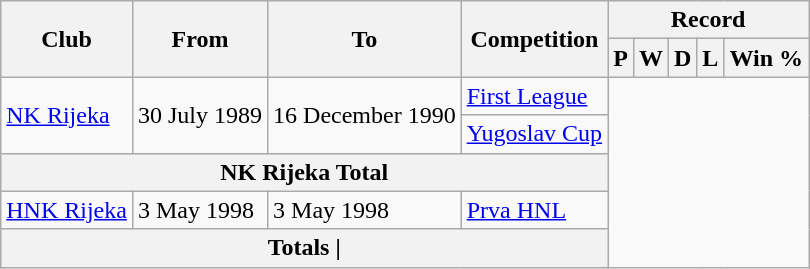<table class="wikitable" style="text-align: center">
<tr>
<th rowspan=2>Club</th>
<th rowspan=2>From</th>
<th rowspan=2>To</th>
<th rowspan=2>Competition</th>
<th colspan=5>Record</th>
</tr>
<tr>
<th>P</th>
<th>W</th>
<th>D</th>
<th>L</th>
<th>Win %</th>
</tr>
<tr>
<td rowspan=2 align=left><a href='#'>NK Rijeka</a></td>
<td rowspan=2 align=left>30 July 1989</td>
<td rowspan=2 align=left>16 December 1990</td>
<td align=left><a href='#'>First League</a><br></td>
</tr>
<tr>
<td align=left><a href='#'>Yugoslav Cup</a><br></td>
</tr>
<tr>
<th colspan="4">NK Rijeka Total<br></th>
</tr>
<tr>
<td rowspan=1 align=left><a href='#'>HNK Rijeka</a></td>
<td rowspan=1 align=left>3 May 1998</td>
<td rowspan=1 align=left>3 May 1998</td>
<td align=left><a href='#'>Prva HNL</a><br></td>
</tr>
<tr>
<th colspan="4">Totals |</th>
</tr>
</table>
